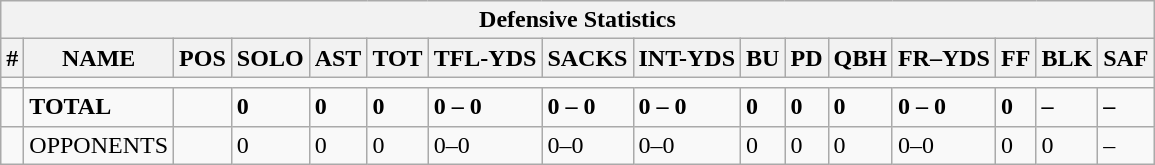<table class="wikitable sortable collapsible collapsed">
<tr>
<th colspan="16">Defensive Statistics</th>
</tr>
<tr>
<th>#</th>
<th>NAME</th>
<th>POS</th>
<th>SOLO</th>
<th>AST</th>
<th>TOT</th>
<th>TFL-YDS</th>
<th>SACKS</th>
<th>INT-YDS</th>
<th>BU</th>
<th>PD</th>
<th>QBH</th>
<th>FR–YDS</th>
<th>FF</th>
<th>BLK</th>
<th>SAF</th>
</tr>
<tr>
<td></td>
</tr>
<tr>
<td></td>
<td><strong>TOTAL</strong></td>
<td></td>
<td><strong>0</strong></td>
<td><strong>0</strong></td>
<td><strong>0</strong></td>
<td><strong>0 – 0</strong></td>
<td><strong>0 – 0</strong></td>
<td><strong>0 – 0</strong></td>
<td><strong>0</strong></td>
<td><strong>0</strong></td>
<td><strong>0</strong></td>
<td><strong>0 – 0</strong></td>
<td><strong>0</strong></td>
<td><strong>–</strong></td>
<td><strong>–</strong></td>
</tr>
<tr>
<td></td>
<td>OPPONENTS</td>
<td></td>
<td>0</td>
<td>0</td>
<td>0</td>
<td>0–0</td>
<td>0–0</td>
<td>0–0</td>
<td>0</td>
<td>0</td>
<td>0</td>
<td>0–0</td>
<td>0</td>
<td>0</td>
<td>–</td>
</tr>
</table>
